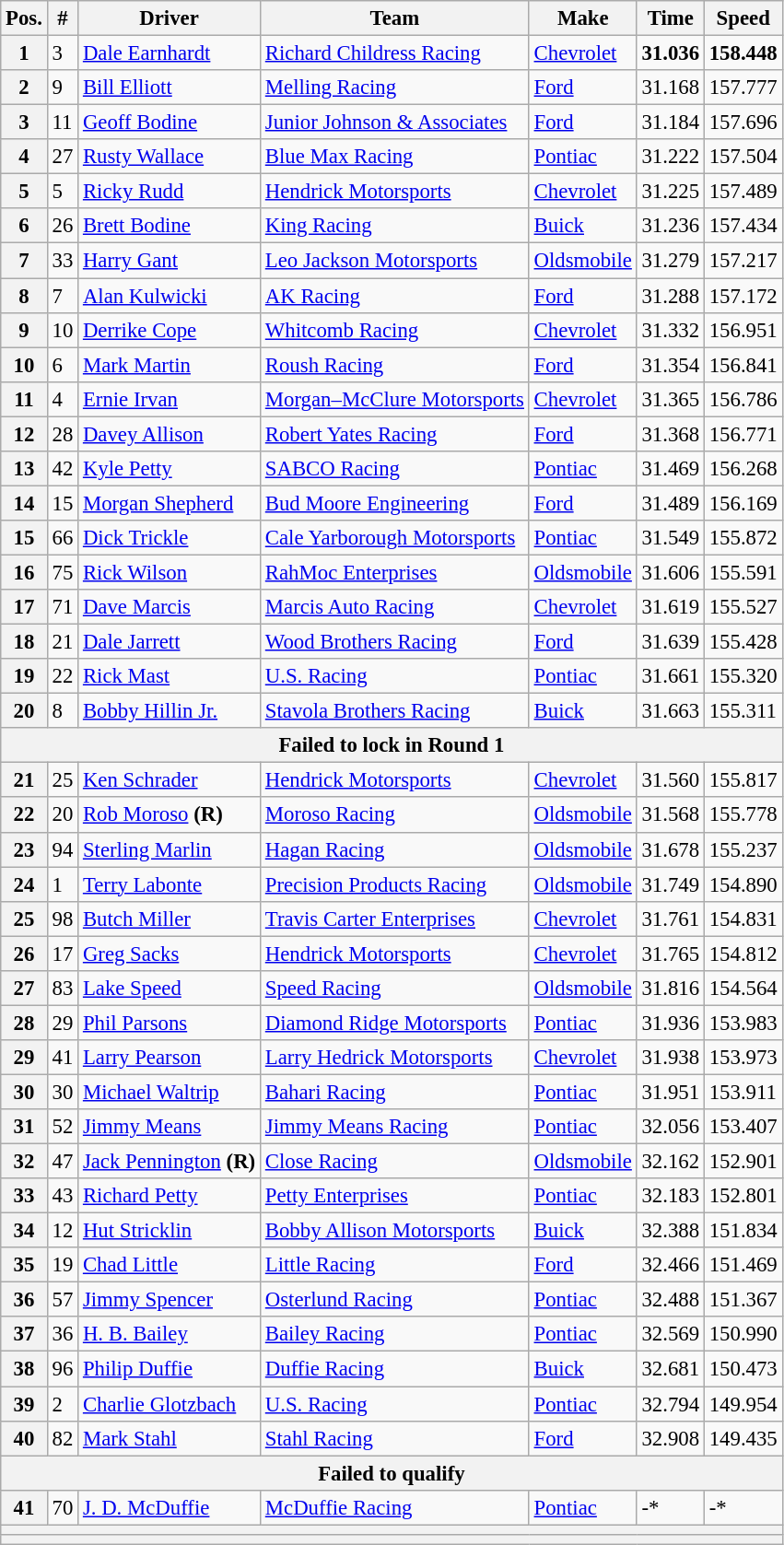<table class="wikitable" style="font-size:95%">
<tr>
<th>Pos.</th>
<th>#</th>
<th>Driver</th>
<th>Team</th>
<th>Make</th>
<th>Time</th>
<th>Speed</th>
</tr>
<tr>
<th>1</th>
<td>3</td>
<td><a href='#'>Dale Earnhardt</a></td>
<td><a href='#'>Richard Childress Racing</a></td>
<td><a href='#'>Chevrolet</a></td>
<td><strong>31.036</strong></td>
<td><strong>158.448</strong></td>
</tr>
<tr>
<th>2</th>
<td>9</td>
<td><a href='#'>Bill Elliott</a></td>
<td><a href='#'>Melling Racing</a></td>
<td><a href='#'>Ford</a></td>
<td>31.168</td>
<td>157.777</td>
</tr>
<tr>
<th>3</th>
<td>11</td>
<td><a href='#'>Geoff Bodine</a></td>
<td><a href='#'>Junior Johnson & Associates</a></td>
<td><a href='#'>Ford</a></td>
<td>31.184</td>
<td>157.696</td>
</tr>
<tr>
<th>4</th>
<td>27</td>
<td><a href='#'>Rusty Wallace</a></td>
<td><a href='#'>Blue Max Racing</a></td>
<td><a href='#'>Pontiac</a></td>
<td>31.222</td>
<td>157.504</td>
</tr>
<tr>
<th>5</th>
<td>5</td>
<td><a href='#'>Ricky Rudd</a></td>
<td><a href='#'>Hendrick Motorsports</a></td>
<td><a href='#'>Chevrolet</a></td>
<td>31.225</td>
<td>157.489</td>
</tr>
<tr>
<th>6</th>
<td>26</td>
<td><a href='#'>Brett Bodine</a></td>
<td><a href='#'>King Racing</a></td>
<td><a href='#'>Buick</a></td>
<td>31.236</td>
<td>157.434</td>
</tr>
<tr>
<th>7</th>
<td>33</td>
<td><a href='#'>Harry Gant</a></td>
<td><a href='#'>Leo Jackson Motorsports</a></td>
<td><a href='#'>Oldsmobile</a></td>
<td>31.279</td>
<td>157.217</td>
</tr>
<tr>
<th>8</th>
<td>7</td>
<td><a href='#'>Alan Kulwicki</a></td>
<td><a href='#'>AK Racing</a></td>
<td><a href='#'>Ford</a></td>
<td>31.288</td>
<td>157.172</td>
</tr>
<tr>
<th>9</th>
<td>10</td>
<td><a href='#'>Derrike Cope</a></td>
<td><a href='#'>Whitcomb Racing</a></td>
<td><a href='#'>Chevrolet</a></td>
<td>31.332</td>
<td>156.951</td>
</tr>
<tr>
<th>10</th>
<td>6</td>
<td><a href='#'>Mark Martin</a></td>
<td><a href='#'>Roush Racing</a></td>
<td><a href='#'>Ford</a></td>
<td>31.354</td>
<td>156.841</td>
</tr>
<tr>
<th>11</th>
<td>4</td>
<td><a href='#'>Ernie Irvan</a></td>
<td><a href='#'>Morgan–McClure Motorsports</a></td>
<td><a href='#'>Chevrolet</a></td>
<td>31.365</td>
<td>156.786</td>
</tr>
<tr>
<th>12</th>
<td>28</td>
<td><a href='#'>Davey Allison</a></td>
<td><a href='#'>Robert Yates Racing</a></td>
<td><a href='#'>Ford</a></td>
<td>31.368</td>
<td>156.771</td>
</tr>
<tr>
<th>13</th>
<td>42</td>
<td><a href='#'>Kyle Petty</a></td>
<td><a href='#'>SABCO Racing</a></td>
<td><a href='#'>Pontiac</a></td>
<td>31.469</td>
<td>156.268</td>
</tr>
<tr>
<th>14</th>
<td>15</td>
<td><a href='#'>Morgan Shepherd</a></td>
<td><a href='#'>Bud Moore Engineering</a></td>
<td><a href='#'>Ford</a></td>
<td>31.489</td>
<td>156.169</td>
</tr>
<tr>
<th>15</th>
<td>66</td>
<td><a href='#'>Dick Trickle</a></td>
<td><a href='#'>Cale Yarborough Motorsports</a></td>
<td><a href='#'>Pontiac</a></td>
<td>31.549</td>
<td>155.872</td>
</tr>
<tr>
<th>16</th>
<td>75</td>
<td><a href='#'>Rick Wilson</a></td>
<td><a href='#'>RahMoc Enterprises</a></td>
<td><a href='#'>Oldsmobile</a></td>
<td>31.606</td>
<td>155.591</td>
</tr>
<tr>
<th>17</th>
<td>71</td>
<td><a href='#'>Dave Marcis</a></td>
<td><a href='#'>Marcis Auto Racing</a></td>
<td><a href='#'>Chevrolet</a></td>
<td>31.619</td>
<td>155.527</td>
</tr>
<tr>
<th>18</th>
<td>21</td>
<td><a href='#'>Dale Jarrett</a></td>
<td><a href='#'>Wood Brothers Racing</a></td>
<td><a href='#'>Ford</a></td>
<td>31.639</td>
<td>155.428</td>
</tr>
<tr>
<th>19</th>
<td>22</td>
<td><a href='#'>Rick Mast</a></td>
<td><a href='#'>U.S. Racing</a></td>
<td><a href='#'>Pontiac</a></td>
<td>31.661</td>
<td>155.320</td>
</tr>
<tr>
<th>20</th>
<td>8</td>
<td><a href='#'>Bobby Hillin Jr.</a></td>
<td><a href='#'>Stavola Brothers Racing</a></td>
<td><a href='#'>Buick</a></td>
<td>31.663</td>
<td>155.311</td>
</tr>
<tr>
<th colspan="7">Failed to lock in Round 1</th>
</tr>
<tr>
<th>21</th>
<td>25</td>
<td><a href='#'>Ken Schrader</a></td>
<td><a href='#'>Hendrick Motorsports</a></td>
<td><a href='#'>Chevrolet</a></td>
<td>31.560</td>
<td>155.817</td>
</tr>
<tr>
<th>22</th>
<td>20</td>
<td><a href='#'>Rob Moroso</a> <strong>(R)</strong></td>
<td><a href='#'>Moroso Racing</a></td>
<td><a href='#'>Oldsmobile</a></td>
<td>31.568</td>
<td>155.778</td>
</tr>
<tr>
<th>23</th>
<td>94</td>
<td><a href='#'>Sterling Marlin</a></td>
<td><a href='#'>Hagan Racing</a></td>
<td><a href='#'>Oldsmobile</a></td>
<td>31.678</td>
<td>155.237</td>
</tr>
<tr>
<th>24</th>
<td>1</td>
<td><a href='#'>Terry Labonte</a></td>
<td><a href='#'>Precision Products Racing</a></td>
<td><a href='#'>Oldsmobile</a></td>
<td>31.749</td>
<td>154.890</td>
</tr>
<tr>
<th>25</th>
<td>98</td>
<td><a href='#'>Butch Miller</a></td>
<td><a href='#'>Travis Carter Enterprises</a></td>
<td><a href='#'>Chevrolet</a></td>
<td>31.761</td>
<td>154.831</td>
</tr>
<tr>
<th>26</th>
<td>17</td>
<td><a href='#'>Greg Sacks</a></td>
<td><a href='#'>Hendrick Motorsports</a></td>
<td><a href='#'>Chevrolet</a></td>
<td>31.765</td>
<td>154.812</td>
</tr>
<tr>
<th>27</th>
<td>83</td>
<td><a href='#'>Lake Speed</a></td>
<td><a href='#'>Speed Racing</a></td>
<td><a href='#'>Oldsmobile</a></td>
<td>31.816</td>
<td>154.564</td>
</tr>
<tr>
<th>28</th>
<td>29</td>
<td><a href='#'>Phil Parsons</a></td>
<td><a href='#'>Diamond Ridge Motorsports</a></td>
<td><a href='#'>Pontiac</a></td>
<td>31.936</td>
<td>153.983</td>
</tr>
<tr>
<th>29</th>
<td>41</td>
<td><a href='#'>Larry Pearson</a></td>
<td><a href='#'>Larry Hedrick Motorsports</a></td>
<td><a href='#'>Chevrolet</a></td>
<td>31.938</td>
<td>153.973</td>
</tr>
<tr>
<th>30</th>
<td>30</td>
<td><a href='#'>Michael Waltrip</a></td>
<td><a href='#'>Bahari Racing</a></td>
<td><a href='#'>Pontiac</a></td>
<td>31.951</td>
<td>153.911</td>
</tr>
<tr>
<th>31</th>
<td>52</td>
<td><a href='#'>Jimmy Means</a></td>
<td><a href='#'>Jimmy Means Racing</a></td>
<td><a href='#'>Pontiac</a></td>
<td>32.056</td>
<td>153.407</td>
</tr>
<tr>
<th>32</th>
<td>47</td>
<td><a href='#'>Jack Pennington</a> <strong>(R)</strong></td>
<td><a href='#'>Close Racing</a></td>
<td><a href='#'>Oldsmobile</a></td>
<td>32.162</td>
<td>152.901</td>
</tr>
<tr>
<th>33</th>
<td>43</td>
<td><a href='#'>Richard Petty</a></td>
<td><a href='#'>Petty Enterprises</a></td>
<td><a href='#'>Pontiac</a></td>
<td>32.183</td>
<td>152.801</td>
</tr>
<tr>
<th>34</th>
<td>12</td>
<td><a href='#'>Hut Stricklin</a></td>
<td><a href='#'>Bobby Allison Motorsports</a></td>
<td><a href='#'>Buick</a></td>
<td>32.388</td>
<td>151.834</td>
</tr>
<tr>
<th>35</th>
<td>19</td>
<td><a href='#'>Chad Little</a></td>
<td><a href='#'>Little Racing</a></td>
<td><a href='#'>Ford</a></td>
<td>32.466</td>
<td>151.469</td>
</tr>
<tr>
<th>36</th>
<td>57</td>
<td><a href='#'>Jimmy Spencer</a></td>
<td><a href='#'>Osterlund Racing</a></td>
<td><a href='#'>Pontiac</a></td>
<td>32.488</td>
<td>151.367</td>
</tr>
<tr>
<th>37</th>
<td>36</td>
<td><a href='#'>H. B. Bailey</a></td>
<td><a href='#'>Bailey Racing</a></td>
<td><a href='#'>Pontiac</a></td>
<td>32.569</td>
<td>150.990</td>
</tr>
<tr>
<th>38</th>
<td>96</td>
<td><a href='#'>Philip Duffie</a></td>
<td><a href='#'>Duffie Racing</a></td>
<td><a href='#'>Buick</a></td>
<td>32.681</td>
<td>150.473</td>
</tr>
<tr>
<th>39</th>
<td>2</td>
<td><a href='#'>Charlie Glotzbach</a></td>
<td><a href='#'>U.S. Racing</a></td>
<td><a href='#'>Pontiac</a></td>
<td>32.794</td>
<td>149.954</td>
</tr>
<tr>
<th>40</th>
<td>82</td>
<td><a href='#'>Mark Stahl</a></td>
<td><a href='#'>Stahl Racing</a></td>
<td><a href='#'>Ford</a></td>
<td>32.908</td>
<td>149.435</td>
</tr>
<tr>
<th colspan="7">Failed to qualify</th>
</tr>
<tr>
<th>41</th>
<td>70</td>
<td><a href='#'>J. D. McDuffie</a></td>
<td><a href='#'>McDuffie Racing</a></td>
<td><a href='#'>Pontiac</a></td>
<td>-*</td>
<td>-*</td>
</tr>
<tr>
<th colspan="7"></th>
</tr>
<tr>
<th colspan="7"></th>
</tr>
</table>
